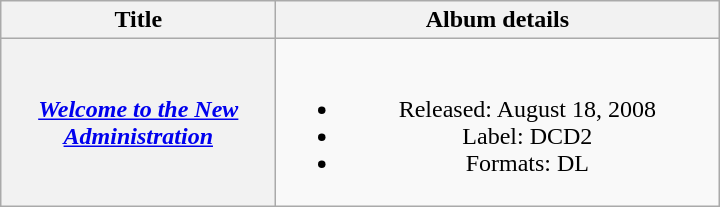<table class="wikitable plainrowheaders" style="text-align:center;">
<tr>
<th scope="col" style="width:11em;">Title</th>
<th scope="col" style="width:18em;">Album details</th>
</tr>
<tr>
<th scope="row"><em><a href='#'>Welcome to the New Administration</a></em></th>
<td><br><ul><li>Released: August 18, 2008</li><li>Label: DCD2</li><li>Formats: DL</li></ul></td>
</tr>
</table>
